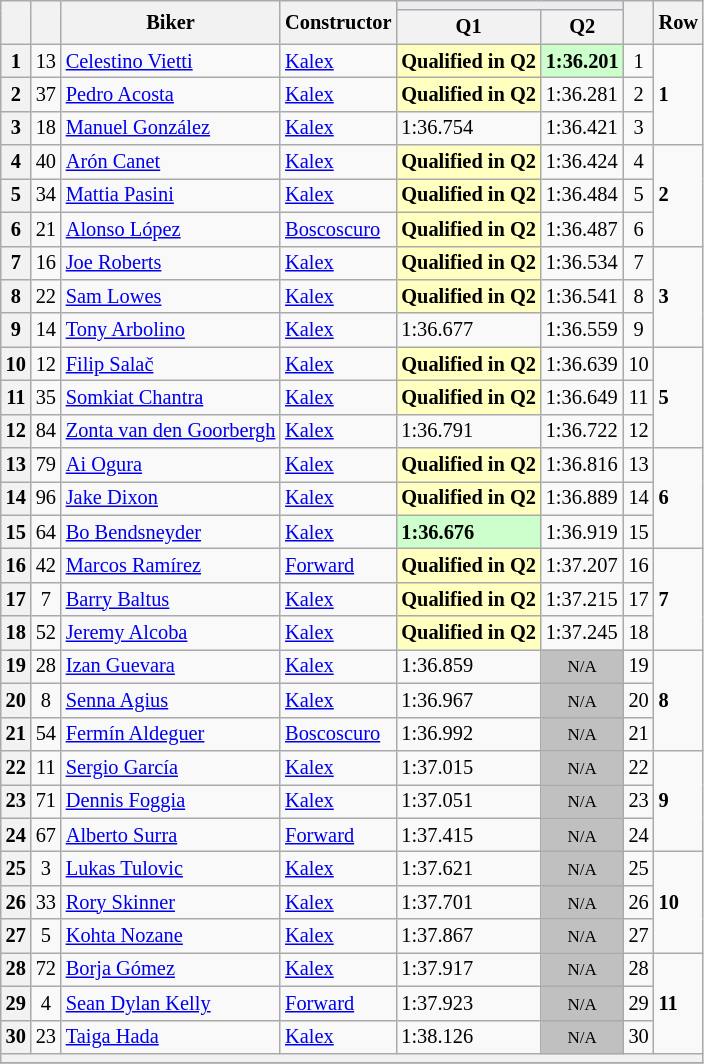<table class="wikitable sortable" style="font-size: 85%;">
<tr>
<th rowspan="2"></th>
<th rowspan="2"></th>
<th rowspan="2">Biker</th>
<th rowspan="2">Constructor</th>
<th colspan="2" style="background:#eaecf0; text-align:center;"></th>
<th rowspan="2"></th>
<th rowspan="2">Row</th>
</tr>
<tr>
<th scope="col">Q1</th>
<th scope="col">Q2</th>
</tr>
<tr>
<th scope="row">1</th>
<td align="center">13</td>
<td> <a href='#'>Celestino Vietti</a></td>
<td><a href='#'>Kalex</a></td>
<td style="background:#ffffbf;"><strong>Qualified in Q2</strong></td>
<td style="background:#ccffcc;"><strong>1:36.201</strong></td>
<td align="center">1</td>
<td rowspan="3"><strong>1</strong></td>
</tr>
<tr>
<th scope="row">2</th>
<td align="center">37</td>
<td> <a href='#'>Pedro Acosta</a></td>
<td><a href='#'>Kalex</a></td>
<td style="background:#ffffbf;"><strong>Qualified in Q2</strong></td>
<td>1:36.281</td>
<td align="center">2</td>
</tr>
<tr>
<th scope="row">3</th>
<td align="center">18</td>
<td> <a href='#'>Manuel González</a></td>
<td><a href='#'>Kalex</a></td>
<td>1:36.754</td>
<td>1:36.421</td>
<td align="center">3</td>
</tr>
<tr>
<th scope="row">4</th>
<td align="center">40</td>
<td> <a href='#'>Arón Canet</a></td>
<td><a href='#'>Kalex</a></td>
<td style="background:#ffffbf;"><strong>Qualified in Q2</strong></td>
<td>1:36.424</td>
<td align="center">4</td>
<td rowspan="3"><strong>2</strong></td>
</tr>
<tr>
<th scope="row">5</th>
<td align="center">34</td>
<td> <a href='#'>Mattia Pasini</a></td>
<td><a href='#'>Kalex</a></td>
<td style="background:#ffffbf;"><strong>Qualified in Q2</strong></td>
<td>1:36.484</td>
<td align="center">5</td>
</tr>
<tr>
<th scope="row">6</th>
<td align="center">21</td>
<td> <a href='#'>Alonso López</a></td>
<td><a href='#'>Boscoscuro</a></td>
<td style="background:#ffffbf;"><strong>Qualified in Q2</strong></td>
<td>1:36.487</td>
<td align="center">6</td>
</tr>
<tr>
<th scope="row">7</th>
<td align="center">16</td>
<td> <a href='#'>Joe Roberts</a></td>
<td><a href='#'>Kalex</a></td>
<td style="background:#ffffbf;"><strong>Qualified in Q2</strong></td>
<td>1:36.534</td>
<td align="center">7</td>
<td rowspan="3"><strong>3</strong></td>
</tr>
<tr>
<th scope="row">8</th>
<td align="center">22</td>
<td> <a href='#'>Sam Lowes</a></td>
<td><a href='#'>Kalex</a></td>
<td style="background:#ffffbf;"><strong>Qualified in Q2</strong></td>
<td>1:36.541</td>
<td align="center">8</td>
</tr>
<tr>
<th scope="row">9</th>
<td align="center">14</td>
<td> <a href='#'>Tony Arbolino</a></td>
<td><a href='#'>Kalex</a></td>
<td>1:36.677</td>
<td>1:36.559</td>
<td align="center">9</td>
</tr>
<tr>
<th scope="row">10</th>
<td align="center">12</td>
<td> <a href='#'>Filip Salač</a></td>
<td><a href='#'>Kalex</a></td>
<td style="background:#ffffbf;"><strong>Qualified in Q2</strong></td>
<td>1:36.639</td>
<td align="center">10</td>
<td rowspan="3"><strong>5</strong></td>
</tr>
<tr>
<th scope="row">11</th>
<td align="center">35</td>
<td> <a href='#'>Somkiat Chantra</a></td>
<td><a href='#'>Kalex</a></td>
<td style="background:#ffffbf;"><strong>Qualified in Q2</strong></td>
<td>1:36.649</td>
<td align="center">11</td>
</tr>
<tr>
<th scope="row">12</th>
<td align="center">84</td>
<td> <a href='#'>Zonta van den Goorbergh</a></td>
<td><a href='#'>Kalex</a></td>
<td>1:36.791</td>
<td>1:36.722</td>
<td align="center">12</td>
</tr>
<tr>
<th scope="row">13</th>
<td align="center">79</td>
<td> <a href='#'>Ai Ogura</a></td>
<td><a href='#'>Kalex</a></td>
<td style="background:#ffffbf;"><strong>Qualified in Q2</strong></td>
<td>1:36.816</td>
<td align="center">13</td>
<td rowspan="3"><strong>6</strong></td>
</tr>
<tr>
<th scope="row">14</th>
<td align="center">96</td>
<td> <a href='#'>Jake Dixon</a></td>
<td><a href='#'>Kalex</a></td>
<td style="background:#ffffbf;"><strong>Qualified in Q2</strong></td>
<td>1:36.889</td>
<td align="center">14</td>
</tr>
<tr>
<th scope="row">15</th>
<td align="center">64</td>
<td> <a href='#'>Bo Bendsneyder</a></td>
<td><a href='#'>Kalex</a></td>
<td style="background:#ccffcc;"><strong>1:36.676</strong></td>
<td>1:36.919</td>
<td align="center">15</td>
</tr>
<tr>
<th scope="row">16</th>
<td align="center">42</td>
<td> <a href='#'>Marcos Ramírez</a></td>
<td><a href='#'>Forward</a></td>
<td style="background:#ffffbf;"><strong>Qualified in Q2</strong></td>
<td>1:37.207</td>
<td align="center">16</td>
<td rowspan="3"><strong>7</strong></td>
</tr>
<tr>
<th scope="row">17</th>
<td align="center">7</td>
<td> <a href='#'>Barry Baltus</a></td>
<td><a href='#'>Kalex</a></td>
<td style="background:#ffffbf;"><strong>Qualified in Q2</strong></td>
<td>1:37.215</td>
<td align="center">17</td>
</tr>
<tr>
<th scope="row">18</th>
<td align="center">52</td>
<td> <a href='#'>Jeremy Alcoba</a></td>
<td><a href='#'>Kalex</a></td>
<td style="background:#ffffbf;"><strong>Qualified in Q2</strong></td>
<td>1:37.245</td>
<td align="center">18</td>
</tr>
<tr>
<th scope="row">19</th>
<td align="center">28</td>
<td> <a href='#'>Izan Guevara</a></td>
<td><a href='#'>Kalex</a></td>
<td>1:36.859</td>
<td style="background: silver" align="center" data-sort-value="19"><small>N/A</small></td>
<td align="center">19</td>
<td rowspan="3"><strong>8</strong></td>
</tr>
<tr>
<th scope="row">20</th>
<td align="center">8</td>
<td> <a href='#'>Senna Agius</a></td>
<td><a href='#'>Kalex</a></td>
<td>1:36.967</td>
<td style="background: silver" align="center" data-sort-value="20"><small>N/A</small></td>
<td align="center">20</td>
</tr>
<tr>
<th scope="row">21</th>
<td align="center">54</td>
<td> <a href='#'>Fermín Aldeguer</a></td>
<td><a href='#'>Boscoscuro</a></td>
<td>1:36.992</td>
<td style="background: silver" align="center" data-sort-value="21"><small>N/A</small></td>
<td align="center">21</td>
</tr>
<tr>
<th scope="row">22</th>
<td align="center">11</td>
<td> <a href='#'>Sergio García</a></td>
<td><a href='#'>Kalex</a></td>
<td>1:37.015</td>
<td style="background: silver" align="center" data-sort-value="22"><small>N/A</small></td>
<td align="center">22</td>
<td rowspan="3"><strong>9</strong></td>
</tr>
<tr>
<th scope="row">23</th>
<td align="center">71</td>
<td> <a href='#'>Dennis Foggia</a></td>
<td><a href='#'>Kalex</a></td>
<td>1:37.051</td>
<td style="background: silver" align="center" data-sort-value="23"><small>N/A</small></td>
<td align="center">23</td>
</tr>
<tr>
<th scope="row">24</th>
<td align="center">67</td>
<td> <a href='#'>Alberto Surra</a></td>
<td><a href='#'>Forward</a></td>
<td>1:37.415</td>
<td style="background: silver" align="center" data-sort-value="27"><small>N/A</small></td>
<td align="center">24</td>
</tr>
<tr>
<th scope="row">25</th>
<td align="center">3</td>
<td> <a href='#'>Lukas Tulovic</a></td>
<td><a href='#'>Kalex</a></td>
<td>1:37.621</td>
<td style="background: silver" align="center" data-sort-value="25"><small>N/A</small></td>
<td align="center">25</td>
<td rowspan="3"><strong>10</strong></td>
</tr>
<tr>
<th scope="row">26</th>
<td align="center">33</td>
<td> <a href='#'>Rory Skinner</a></td>
<td><a href='#'>Kalex</a></td>
<td>1:37.701</td>
<td style="background: silver" align="center" data-sort-value="26"><small>N/A</small></td>
<td align="center">26</td>
</tr>
<tr>
<th scope="row">27</th>
<td align="center">5</td>
<td> <a href='#'>Kohta Nozane</a></td>
<td><a href='#'>Kalex</a></td>
<td>1:37.867</td>
<td style="background: silver" align="center" data-sort-value="27"><small>N/A</small></td>
<td align="center">27</td>
</tr>
<tr>
<th scope="row">28</th>
<td align="center">72</td>
<td> <a href='#'>Borja Gómez</a></td>
<td><a href='#'>Kalex</a></td>
<td>1:37.917</td>
<td style="background: silver" align="center" data-sort-value="28"><small>N/A</small></td>
<td align="center">28</td>
<td rowspan="3"><strong>11</strong></td>
</tr>
<tr>
<th scope="row">29</th>
<td align="center">4</td>
<td> <a href='#'>Sean Dylan Kelly</a></td>
<td><a href='#'>Forward</a></td>
<td>1:37.923</td>
<td style="background: silver" align="center" data-sort-value="29"><small>N/A</small></td>
<td align="center">29</td>
</tr>
<tr>
<th scope="row">30</th>
<td align="center">23</td>
<td> <a href='#'>Taiga Hada</a></td>
<td><a href='#'>Kalex</a></td>
<td>1:38.126</td>
<td style="background: silver" align="center" data-sort-value="30"><small>N/A</small></td>
<td align="center">30</td>
</tr>
<tr>
<th colspan="8"></th>
</tr>
<tr>
</tr>
</table>
